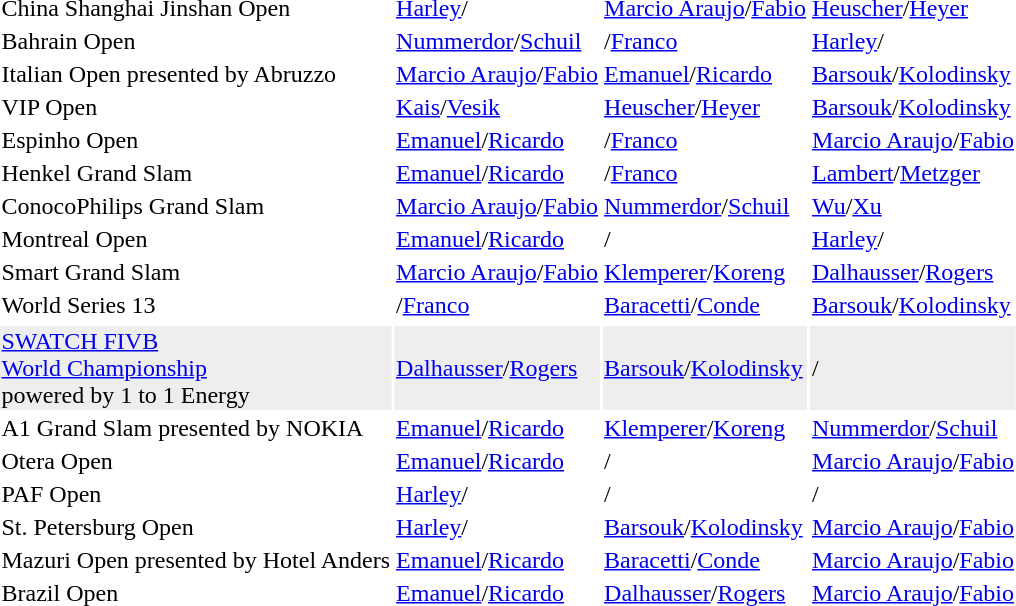<table>
<tr>
<td>China Shanghai Jinshan Open</td>
<td> <a href='#'>Harley</a>/</td>
<td> <a href='#'>Marcio Araujo</a>/<a href='#'>Fabio</a></td>
<td> <a href='#'>Heuscher</a>/<a href='#'>Heyer</a></td>
</tr>
<tr>
<td>Bahrain Open</td>
<td> <a href='#'>Nummerdor</a>/<a href='#'>Schuil</a></td>
<td> /<a href='#'>Franco</a></td>
<td> <a href='#'>Harley</a>/</td>
</tr>
<tr>
<td>Italian Open presented by Abruzzo</td>
<td> <a href='#'>Marcio Araujo</a>/<a href='#'>Fabio</a></td>
<td> <a href='#'>Emanuel</a>/<a href='#'>Ricardo</a></td>
<td> <a href='#'>Barsouk</a>/<a href='#'>Kolodinsky</a></td>
</tr>
<tr>
<td>VIP Open</td>
<td> <a href='#'>Kais</a>/<a href='#'>Vesik</a></td>
<td> <a href='#'>Heuscher</a>/<a href='#'>Heyer</a></td>
<td> <a href='#'>Barsouk</a>/<a href='#'>Kolodinsky</a></td>
</tr>
<tr>
<td>Espinho Open</td>
<td> <a href='#'>Emanuel</a>/<a href='#'>Ricardo</a></td>
<td> /<a href='#'>Franco</a></td>
<td> <a href='#'>Marcio Araujo</a>/<a href='#'>Fabio</a></td>
</tr>
<tr>
<td>Henkel Grand Slam</td>
<td> <a href='#'>Emanuel</a>/<a href='#'>Ricardo</a></td>
<td> /<a href='#'>Franco</a></td>
<td> <a href='#'>Lambert</a>/<a href='#'>Metzger</a></td>
</tr>
<tr>
<td>ConocoPhilips Grand Slam</td>
<td> <a href='#'>Marcio Araujo</a>/<a href='#'>Fabio</a></td>
<td> <a href='#'>Nummerdor</a>/<a href='#'>Schuil</a></td>
<td> <a href='#'>Wu</a>/<a href='#'>Xu</a></td>
</tr>
<tr>
<td>Montreal Open</td>
<td> <a href='#'>Emanuel</a>/<a href='#'>Ricardo</a></td>
<td> /</td>
<td> <a href='#'>Harley</a>/</td>
</tr>
<tr>
<td>Smart Grand Slam</td>
<td> <a href='#'>Marcio Araujo</a>/<a href='#'>Fabio</a></td>
<td> <a href='#'>Klemperer</a>/<a href='#'>Koreng</a></td>
<td> <a href='#'>Dalhausser</a>/<a href='#'>Rogers</a></td>
</tr>
<tr>
<td>World Series 13</td>
<td> /<a href='#'>Franco</a></td>
<td> <a href='#'>Baracetti</a>/<a href='#'>Conde</a></td>
<td> <a href='#'>Barsouk</a>/<a href='#'>Kolodinsky</a></td>
</tr>
<tr>
</tr>
<tr bgcolor="#EEEEEE">
<td><a href='#'>SWATCH FIVB <br>World Championship</a> <br>powered by 1 to 1 Energy</td>
<td> <a href='#'>Dalhausser</a>/<a href='#'>Rogers</a></td>
<td> <a href='#'>Barsouk</a>/<a href='#'>Kolodinsky</a></td>
<td> /</td>
</tr>
<tr>
<td>A1 Grand Slam presented by NOKIA</td>
<td> <a href='#'>Emanuel</a>/<a href='#'>Ricardo</a></td>
<td> <a href='#'>Klemperer</a>/<a href='#'>Koreng</a></td>
<td> <a href='#'>Nummerdor</a>/<a href='#'>Schuil</a></td>
</tr>
<tr>
<td>Otera Open</td>
<td> <a href='#'>Emanuel</a>/<a href='#'>Ricardo</a></td>
<td> /</td>
<td> <a href='#'>Marcio Araujo</a>/<a href='#'>Fabio</a></td>
</tr>
<tr>
<td>PAF Open</td>
<td> <a href='#'>Harley</a>/</td>
<td> /</td>
<td> /</td>
</tr>
<tr>
<td>St. Petersburg Open</td>
<td> <a href='#'>Harley</a>/</td>
<td> <a href='#'>Barsouk</a>/<a href='#'>Kolodinsky</a></td>
<td> <a href='#'>Marcio Araujo</a>/<a href='#'>Fabio</a></td>
</tr>
<tr>
<td>Mazuri Open presented by Hotel Anders</td>
<td> <a href='#'>Emanuel</a>/<a href='#'>Ricardo</a></td>
<td> <a href='#'>Baracetti</a>/<a href='#'>Conde</a></td>
<td> <a href='#'>Marcio Araujo</a>/<a href='#'>Fabio</a></td>
</tr>
<tr>
<td>Brazil Open</td>
<td> <a href='#'>Emanuel</a>/<a href='#'>Ricardo</a></td>
<td> <a href='#'>Dalhausser</a>/<a href='#'>Rogers</a></td>
<td> <a href='#'>Marcio Araujo</a>/<a href='#'>Fabio</a></td>
</tr>
</table>
